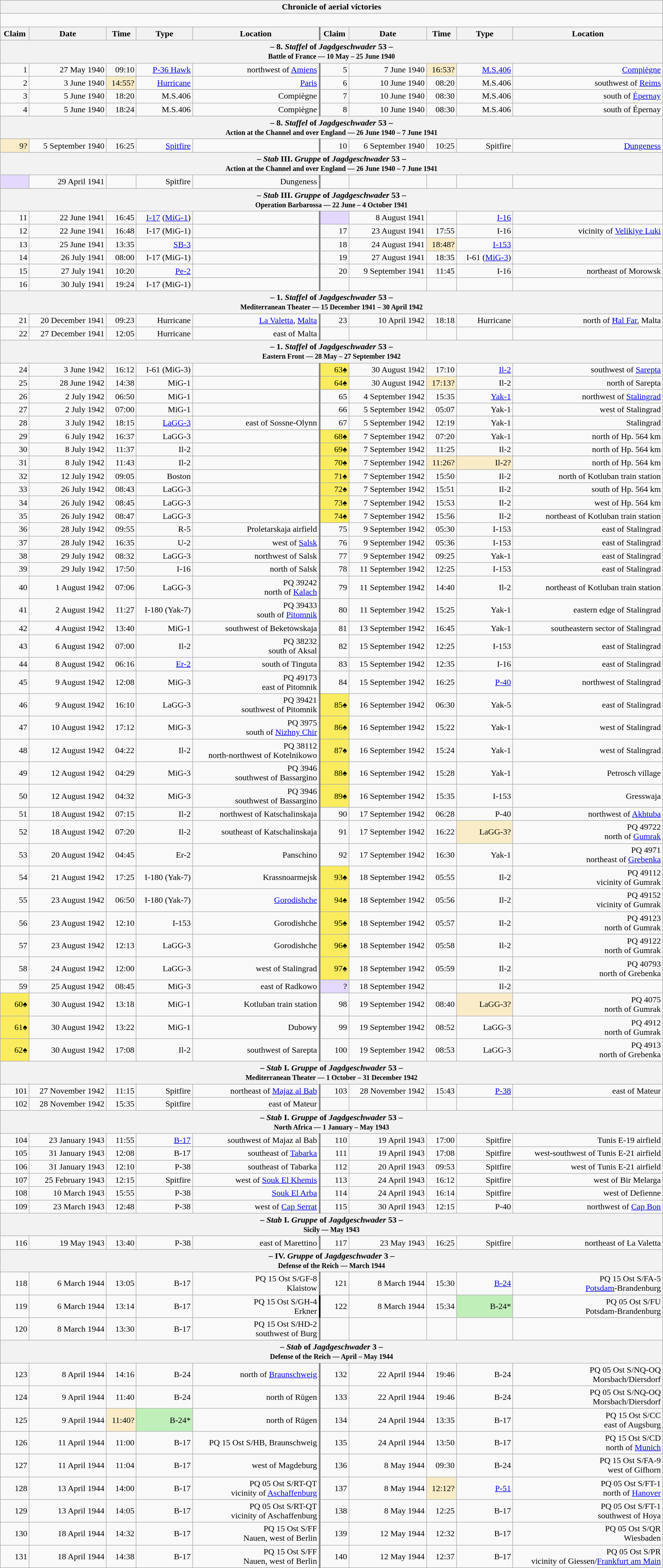<table class="wikitable plainrowheaders collapsible" style="margin-left: auto; margin-right: auto; border: none; text-align:right; width: 100%;">
<tr>
<th colspan="10">Chronicle of aerial victories</th>
</tr>
<tr>
<td colspan="10" style="text-align: left;"><br>


</td>
</tr>
<tr>
<th scope="col">Claim</th>
<th scope="col">Date</th>
<th scope="col">Time</th>
<th scope="col" width="100px">Type</th>
<th scope="col">Location</th>
<th scope="col" style="border-left: 3px solid grey;">Claim</th>
<th scope="col">Date</th>
<th scope="col">Time</th>
<th scope="col" width="100px">Type</th>
<th scope="col">Location</th>
</tr>
<tr>
<th colspan="10">– 8. <em>Staffel</em> of <em>Jagdgeschwader</em> 53 –<br><small>Battle of France — 10 May – 25 June 1940</small></th>
</tr>
<tr>
<td>1</td>
<td>27 May 1940</td>
<td>09:10</td>
<td><a href='#'>P-36 Hawk</a></td>
<td> northwest of <a href='#'>Amiens</a></td>
<td style="border-left: 3px solid grey;">5</td>
<td>7 June 1940</td>
<td style="background:#faecc8">16:53?</td>
<td><a href='#'>M.S.406</a></td>
<td><a href='#'>Compiègne</a></td>
</tr>
<tr>
<td>2</td>
<td>3 June 1940</td>
<td style="background:#faecc8">14:55?</td>
<td><a href='#'>Hurricane</a></td>
<td><a href='#'>Paris</a></td>
<td style="border-left: 3px solid grey;">6</td>
<td>10 June 1940</td>
<td>08:20</td>
<td>M.S.406</td>
<td>southwest of <a href='#'>Reims</a></td>
</tr>
<tr>
<td>3</td>
<td>5 June 1940</td>
<td>18:20</td>
<td>M.S.406</td>
<td>Compiègne</td>
<td style="border-left: 3px solid grey;">7</td>
<td>10 June 1940</td>
<td>08:30</td>
<td>M.S.406</td>
<td> south of <a href='#'>Épernay</a></td>
</tr>
<tr>
<td>4</td>
<td>5 June 1940</td>
<td>18:24</td>
<td>M.S.406</td>
<td>Compiègne</td>
<td style="border-left: 3px solid grey;">8</td>
<td>10 June 1940</td>
<td>08:30</td>
<td>M.S.406</td>
<td> south of Épernay</td>
</tr>
<tr>
<th colspan="10">– 8. <em>Staffel</em> of <em>Jagdgeschwader</em> 53 –<br><small>Action at the Channel and over England — 26 June 1940 – 7 June 1941</small></th>
</tr>
<tr>
<td style="background:#faecc8">9?</td>
<td>5 September 1940</td>
<td>16:25</td>
<td><a href='#'>Spitfire</a></td>
<td></td>
<td style="border-left: 3px solid grey;">10</td>
<td>6 September 1940</td>
<td>10:25</td>
<td>Spitfire</td>
<td><a href='#'>Dungeness</a></td>
</tr>
<tr>
<th colspan="10">– <em>Stab</em> III. <em>Gruppe</em> of <em>Jagdgeschwader</em> 53 –<br><small>Action at the Channel and over England — 26 June 1940 – 7 June 1941</small></th>
</tr>
<tr>
<td style="background:#e3d9ff;"></td>
<td>29 April 1941</td>
<td></td>
<td>Spitfire</td>
<td>Dungeness</td>
<td style="border-left: 3px solid grey;"></td>
<td></td>
<td></td>
<td></td>
<td></td>
</tr>
<tr>
<th colspan="10">– <em>Stab</em> III. <em>Gruppe</em> of <em>Jagdgeschwader</em> 53 –<br><small>Operation Barbarossa — 22 June – 4 October 1941</small></th>
</tr>
<tr>
<td>11</td>
<td>22 June 1941</td>
<td>16:45</td>
<td><a href='#'>I-17</a> (<a href='#'>MiG-1</a>)</td>
<td></td>
<td style="border-left: 3px solid grey; background:#e3d9ff;"></td>
<td>8 August 1941</td>
<td></td>
<td><a href='#'>I-16</a></td>
<td></td>
</tr>
<tr>
<td>12</td>
<td>22 June 1941</td>
<td>16:48</td>
<td>I-17 (MiG-1)</td>
<td></td>
<td style="border-left: 3px solid grey;">17</td>
<td>23 August 1941</td>
<td>17:55</td>
<td>I-16</td>
<td>vicinity of <a href='#'>Velikiye Luki</a></td>
</tr>
<tr>
<td>13</td>
<td>25 June 1941</td>
<td>13:35</td>
<td><a href='#'>SB-3</a></td>
<td></td>
<td style="border-left: 3px solid grey;">18</td>
<td>24 August 1941</td>
<td style="background:#faecc8">18:48?</td>
<td><a href='#'>I-153</a></td>
<td></td>
</tr>
<tr>
<td>14</td>
<td>26 July 1941</td>
<td>08:00</td>
<td>I-17 (MiG-1)</td>
<td></td>
<td style="border-left: 3px solid grey;">19</td>
<td>27 August 1941</td>
<td>18:35</td>
<td>I-61 (<a href='#'>MiG-3</a>)</td>
<td></td>
</tr>
<tr>
<td>15</td>
<td>27 July 1941</td>
<td>10:20</td>
<td><a href='#'>Pe-2</a></td>
<td></td>
<td style="border-left: 3px solid grey;">20</td>
<td>9 September 1941</td>
<td>11:45</td>
<td>I-16</td>
<td>northeast of Morowsk</td>
</tr>
<tr>
<td>16</td>
<td>30 July 1941</td>
<td>19:24</td>
<td>I-17 (MiG-1)</td>
<td></td>
<td style="border-left: 3px solid grey;"></td>
<td></td>
<td></td>
<td></td>
<td></td>
</tr>
<tr>
<th colspan="10">– 1. <em>Staffel</em> of <em>Jagdgeschwader</em> 53 –<br><small>Mediterranean Theater — 15 December 1941 – 30 April 1942</small></th>
</tr>
<tr>
<td>21</td>
<td>20 December 1941</td>
<td>09:23</td>
<td>Hurricane</td>
<td><a href='#'>La Valetta</a>, <a href='#'>Malta</a></td>
<td style="border-left: 3px solid grey;">23</td>
<td>10 April 1942</td>
<td>18:18</td>
<td>Hurricane</td>
<td>north of <a href='#'>Ħal Far</a>, Malta</td>
</tr>
<tr>
<td>22</td>
<td>27 December 1941</td>
<td>12:05</td>
<td>Hurricane</td>
<td> east of Malta</td>
<td style="border-left: 3px solid grey;"></td>
<td></td>
<td></td>
<td></td>
<td></td>
</tr>
<tr>
<th colspan="10">– 1. <em>Staffel</em> of <em>Jagdgeschwader</em> 53 –<br><small>Eastern Front — 28 May – 27 September 1942</small></th>
</tr>
<tr>
<td>24</td>
<td>3 June 1942</td>
<td>16:12</td>
<td>I-61 (MiG-3)</td>
<td></td>
<td style="border-left: 3px solid grey; background:#fbec5d;">63♠</td>
<td>30 August 1942</td>
<td>17:10</td>
<td><a href='#'>Il-2</a></td>
<td>southwest of <a href='#'>Sarepta</a></td>
</tr>
<tr>
<td>25</td>
<td>28 June 1942</td>
<td>14:38</td>
<td>MiG-1</td>
<td></td>
<td style="border-left: 3px solid grey; background:#fbec5d;">64♠</td>
<td>30 August 1942</td>
<td style="background:#faecc8">17:13?</td>
<td>Il-2</td>
<td>north of Sarepta</td>
</tr>
<tr>
<td>26</td>
<td>2 July 1942</td>
<td>06:50</td>
<td>MiG-1</td>
<td></td>
<td style="border-left: 3px solid grey;">65</td>
<td>4 September 1942</td>
<td>15:35</td>
<td><a href='#'>Yak-1</a></td>
<td> northwest of <a href='#'>Stalingrad</a></td>
</tr>
<tr>
<td>27</td>
<td>2 July 1942</td>
<td>07:00</td>
<td>MiG-1</td>
<td></td>
<td style="border-left: 3px solid grey;">66</td>
<td>5 September 1942</td>
<td>05:07</td>
<td>Yak-1</td>
<td> west of Stalingrad</td>
</tr>
<tr>
<td>28</td>
<td>3 July 1942</td>
<td>18:15</td>
<td><a href='#'>LaGG-3</a></td>
<td> east of Sossne-Olynn</td>
<td style="border-left: 3px solid grey;">67</td>
<td>5 September 1942</td>
<td>12:19</td>
<td>Yak-1</td>
<td>Stalingrad</td>
</tr>
<tr>
<td>29</td>
<td>6 July 1942</td>
<td>16:37</td>
<td>LaGG-3</td>
<td></td>
<td style="border-left: 3px solid grey; background:#fbec5d;">68♠</td>
<td>7 September 1942</td>
<td>07:20</td>
<td>Yak-1</td>
<td> north of Hp. 564 km</td>
</tr>
<tr>
<td>30</td>
<td>8 July 1942</td>
<td>11:37</td>
<td>Il-2</td>
<td></td>
<td style="border-left: 3px solid grey; background:#fbec5d;">69♠</td>
<td>7 September 1942</td>
<td>11:25</td>
<td>Il-2</td>
<td>north of Hp. 564 km</td>
</tr>
<tr>
<td>31</td>
<td>8 July 1942</td>
<td>11:43</td>
<td>Il-2</td>
<td></td>
<td style="border-left: 3px solid grey; background:#fbec5d;">70♠</td>
<td>7 September 1942</td>
<td style="background:#faecc8">11:26?</td>
<td style="background:#faecc8">Il-2?</td>
<td> north of Hp. 564 km</td>
</tr>
<tr>
<td>32</td>
<td>12 July 1942</td>
<td>09:05</td>
<td>Boston</td>
<td></td>
<td style="border-left: 3px solid grey; background:#fbec5d;">71♠</td>
<td>7 September 1942</td>
<td>15:50</td>
<td>Il-2</td>
<td> north of Kotluban train station</td>
</tr>
<tr>
<td>33</td>
<td>26 July 1942</td>
<td>08:43</td>
<td>LaGG-3</td>
<td></td>
<td style="border-left: 3px solid grey; background:#fbec5d;">72♠</td>
<td>7 September 1942</td>
<td>15:51</td>
<td>Il-2</td>
<td> south of Hp. 564 km</td>
</tr>
<tr>
<td>34</td>
<td>26 July 1942</td>
<td>08:45</td>
<td>LaGG-3</td>
<td></td>
<td style="border-left: 3px solid grey; background:#fbec5d;">73♠</td>
<td>7 September 1942</td>
<td>15:53</td>
<td>Il-2</td>
<td>west of Hp. 564 km</td>
</tr>
<tr>
<td>35</td>
<td>26 July 1942</td>
<td>08:47</td>
<td>LaGG-3</td>
<td></td>
<td style="border-left: 3px solid grey; background:#fbec5d;">74♠</td>
<td>7 September 1942</td>
<td>15:56</td>
<td>Il-2</td>
<td> northeast of Kotluban train station</td>
</tr>
<tr>
<td>36</td>
<td>28 July 1942</td>
<td>09:55</td>
<td>R-5</td>
<td>Proletarskaja airfield</td>
<td style="border-left: 3px solid grey;">75</td>
<td>9 September 1942</td>
<td>05:30</td>
<td>I-153</td>
<td>east of Stalingrad</td>
</tr>
<tr>
<td>37</td>
<td>28 July 1942</td>
<td>16:35</td>
<td>U-2</td>
<td>west of <a href='#'>Salsk</a></td>
<td style="border-left: 3px solid grey;">76</td>
<td>9 September 1942</td>
<td>05:36</td>
<td>I-153</td>
<td>east of Stalingrad</td>
</tr>
<tr>
<td>38</td>
<td>29 July 1942</td>
<td>08:32</td>
<td>LaGG-3</td>
<td> northwest of Salsk</td>
<td style="border-left: 3px solid grey;">77</td>
<td>9 September 1942</td>
<td>09:25</td>
<td>Yak-1</td>
<td>east of Stalingrad</td>
</tr>
<tr>
<td>39</td>
<td>29 July 1942</td>
<td>17:50</td>
<td>I-16</td>
<td> north of Salsk</td>
<td style="border-left: 3px solid grey;">78</td>
<td>11 September 1942</td>
<td>12:25</td>
<td>I-153</td>
<td> east of Stalingrad</td>
</tr>
<tr>
<td>40</td>
<td>1 August 1942</td>
<td>07:06</td>
<td>LaGG-3</td>
<td>PQ 39242<br> north of <a href='#'>Kalach</a></td>
<td style="border-left: 3px solid grey;">79</td>
<td>11 September 1942</td>
<td>14:40</td>
<td>Il-2</td>
<td> northeast of Kotluban train station</td>
</tr>
<tr>
<td>41</td>
<td>2 August 1942</td>
<td>11:27</td>
<td>I-180 (Yak-7)</td>
<td>PQ 39433<br> south of <a href='#'>Pitomnik</a></td>
<td style="border-left: 3px solid grey;">80</td>
<td>11 September 1942</td>
<td>15:25</td>
<td>Yak-1</td>
<td>eastern edge of Stalingrad</td>
</tr>
<tr>
<td>42</td>
<td>4 August 1942</td>
<td>13:40</td>
<td>MiG-1</td>
<td>southwest of Beketowskaja</td>
<td style="border-left: 3px solid grey;">81</td>
<td>13 September 1942</td>
<td>16:45</td>
<td>Yak-1</td>
<td>southeastern sector of Stalingrad</td>
</tr>
<tr>
<td>43</td>
<td>6 August 1942</td>
<td>07:00</td>
<td>Il-2</td>
<td>PQ 38232<br> south of Aksal</td>
<td style="border-left: 3px solid grey;">82</td>
<td>15 September 1942</td>
<td>12:25</td>
<td>I-153</td>
<td>east of Stalingrad</td>
</tr>
<tr>
<td>44</td>
<td>8 August 1942</td>
<td>06:16</td>
<td><a href='#'>Er-2</a></td>
<td>south of Tinguta</td>
<td style="border-left: 3px solid grey;">83</td>
<td>15 September 1942</td>
<td>12:35</td>
<td>I-16</td>
<td> east of Stalingrad</td>
</tr>
<tr>
<td>45</td>
<td>9 August 1942</td>
<td>12:08</td>
<td>MiG-3</td>
<td>PQ 49173<br> east of Pitomnik</td>
<td style="border-left: 3px solid grey;">84</td>
<td>15 September 1942</td>
<td>16:25</td>
<td><a href='#'>P-40</a></td>
<td>northwest of Stalingrad</td>
</tr>
<tr>
<td>46</td>
<td>9 August 1942</td>
<td>16:10</td>
<td>LaGG-3</td>
<td>PQ 39421<br> southwest of Pitomnik</td>
<td style="border-left: 3px solid grey; background:#fbec5d;">85♠</td>
<td>16 September 1942</td>
<td>06:30</td>
<td>Yak-5</td>
<td> east of Stalingrad</td>
</tr>
<tr>
<td>47</td>
<td>10 August 1942</td>
<td>17:12</td>
<td>MiG-3</td>
<td>PQ 3975<br> south of <a href='#'>Nizhny Chir</a></td>
<td style="border-left: 3px solid grey; background:#fbec5d;">86♠</td>
<td>16 September 1942</td>
<td>15:22</td>
<td>Yak-1</td>
<td> west of Stalingrad</td>
</tr>
<tr>
<td>48</td>
<td>12 August 1942</td>
<td>04:22</td>
<td>Il-2</td>
<td>PQ 38112<br> north-northwest of Kotelnikowo</td>
<td style="border-left: 3px solid grey; background:#fbec5d;">87♠</td>
<td>16 September 1942</td>
<td>15:24</td>
<td>Yak-1</td>
<td> west of Stalingrad</td>
</tr>
<tr>
<td>49</td>
<td>12 August 1942</td>
<td>04:29</td>
<td>MiG-3</td>
<td>PQ 3946<br> southwest of Bassargino</td>
<td style="border-left: 3px solid grey; background:#fbec5d;">88♠</td>
<td>16 September 1942</td>
<td>15:28</td>
<td>Yak-1</td>
<td>Petrosch village</td>
</tr>
<tr>
<td>50</td>
<td>12 August 1942</td>
<td>04:32</td>
<td>MiG-3</td>
<td>PQ 3946<br> southwest of Bassargino</td>
<td style="border-left: 3px solid grey; background:#fbec5d;">89♠</td>
<td>16 September 1942</td>
<td>15:35</td>
<td>I-153</td>
<td>Gresswaja</td>
</tr>
<tr>
<td>51</td>
<td>18 August 1942</td>
<td>07:15</td>
<td>Il-2</td>
<td>northwest of Katschalinskaja</td>
<td style="border-left: 3px solid grey;">90</td>
<td>17 September 1942</td>
<td>06:28</td>
<td>P-40</td>
<td> northwest of <a href='#'>Akhtuba</a></td>
</tr>
<tr>
<td>52</td>
<td>18 August 1942</td>
<td>07:20</td>
<td>Il-2</td>
<td>southeast of Katschalinskaja</td>
<td style="border-left: 3px solid grey;">91</td>
<td>17 September 1942</td>
<td>16:22</td>
<td style="background:#faecc8">LaGG-3?</td>
<td>PQ 49722<br> north of <a href='#'>Gumrak</a></td>
</tr>
<tr>
<td>53</td>
<td>20 August 1942</td>
<td>04:45</td>
<td>Er-2</td>
<td>Panschino</td>
<td style="border-left: 3px solid grey;">92</td>
<td>17 September 1942</td>
<td>16:30</td>
<td>Yak-1</td>
<td>PQ 4971<br> northeast of <a href='#'>Grebenka</a></td>
</tr>
<tr>
<td>54</td>
<td>21 August 1942</td>
<td>17:25</td>
<td>I-180 (Yak-7)</td>
<td>Krassnoarmejsk</td>
<td style="border-left: 3px solid grey; background:#fbec5d;">93♠</td>
<td>18 September 1942</td>
<td>05:55</td>
<td>Il-2</td>
<td>PQ 49112<br>vicinity of Gumrak</td>
</tr>
<tr>
<td>55</td>
<td>23 August 1942</td>
<td>06:50</td>
<td>I-180 (Yak-7)</td>
<td><a href='#'>Gorodishche</a></td>
<td style="border-left: 3px solid grey; background:#fbec5d;">94♠</td>
<td>18 September 1942</td>
<td>05:56</td>
<td>Il-2</td>
<td>PQ 49152<br>vicinity of Gumrak</td>
</tr>
<tr>
<td>56</td>
<td>23 August 1942</td>
<td>12:10</td>
<td>I-153</td>
<td>Gorodishche</td>
<td style="border-left: 3px solid grey; background:#fbec5d;">95♠</td>
<td>18 September 1942</td>
<td>05:57</td>
<td>Il-2</td>
<td>PQ 49123<br> north of Gumrak</td>
</tr>
<tr>
<td>57</td>
<td>23 August 1942</td>
<td>12:13</td>
<td>LaGG-3</td>
<td>Gorodishche</td>
<td style="border-left: 3px solid grey; background:#fbec5d;">96♠</td>
<td>18 September 1942</td>
<td>05:58</td>
<td>Il-2</td>
<td>PQ 49122<br> north of Gumrak</td>
</tr>
<tr>
<td>58</td>
<td>24 August 1942</td>
<td>12:00</td>
<td>LaGG-3</td>
<td>west of Stalingrad</td>
<td style="border-left: 3px solid grey; background:#fbec5d;">97♠</td>
<td>18 September 1942</td>
<td>05:59</td>
<td>Il-2</td>
<td>PQ 40793<br> north of Grebenka</td>
</tr>
<tr>
<td>59</td>
<td>25 August 1942</td>
<td>08:45</td>
<td>MiG-3</td>
<td>east of Radkowo</td>
<td style="border-left: 3px solid grey; background:#e3d9ff;">?</td>
<td>18 September 1942</td>
<td></td>
<td>Il-2</td>
<td></td>
</tr>
<tr>
<td style="background:#fbec5d;">60♠</td>
<td>30 August 1942</td>
<td>13:18</td>
<td>MiG-1</td>
<td>Kotluban train station</td>
<td style="border-left: 3px solid grey;">98</td>
<td>19 September 1942</td>
<td>08:40</td>
<td style="background:#faecc8">LaGG-3?</td>
<td>PQ 4075<br> north of Gumrak</td>
</tr>
<tr>
<td style="background:#fbec5d;">61♠</td>
<td>30 August 1942</td>
<td>13:22</td>
<td>MiG-1</td>
<td>Dubowy</td>
<td style="border-left: 3px solid grey;">99</td>
<td>19 September 1942</td>
<td>08:52</td>
<td>LaGG-3</td>
<td>PQ 4912<br> north of Gumrak</td>
</tr>
<tr>
<td style="background:#fbec5d;">62♠</td>
<td>30 August 1942</td>
<td>17:08</td>
<td>Il-2</td>
<td>southwest of Sarepta</td>
<td style="border-left: 3px solid grey;">100</td>
<td>19 September 1942</td>
<td>08:53</td>
<td>LaGG-3</td>
<td>PQ 4913<br> north of Grebenka</td>
</tr>
<tr>
<th colspan="10">– <em>Stab</em> I. <em>Gruppe</em> of <em>Jagdgeschwader</em> 53 –<br><small>Mediterranean Theater — 1 October – 31 December 1942</small></th>
</tr>
<tr>
<td>101</td>
<td>27 November 1942</td>
<td>11:15</td>
<td>Spitfire</td>
<td> northeast of <a href='#'>Majaz al Bab</a></td>
<td style="border-left: 3px solid grey;">103</td>
<td>28 November 1942</td>
<td>15:43</td>
<td><a href='#'>P-38</a></td>
<td> east of Mateur</td>
</tr>
<tr>
<td>102</td>
<td>28 November 1942</td>
<td>15:35</td>
<td>Spitfire</td>
<td> east of Mateur</td>
<td style="border-left: 3px solid grey;"></td>
<td></td>
<td></td>
<td></td>
<td></td>
</tr>
<tr>
<th colspan="10">– <em>Stab</em> I. <em>Gruppe</em> of <em>Jagdgeschwader</em> 53 –<br><small>North Africa — 1 January – May 1943</small></th>
</tr>
<tr>
<td>104</td>
<td>23 January 1943</td>
<td>11:55</td>
<td><a href='#'>B-17</a></td>
<td>southwest of Majaz al Bab</td>
<td style="border-left: 3px solid grey;">110</td>
<td>19 April 1943</td>
<td>17:00</td>
<td>Spitfire</td>
<td>Tunis E-19 airfield</td>
</tr>
<tr>
<td>105</td>
<td>31 January 1943</td>
<td>12:08</td>
<td>B-17</td>
<td> southeast of <a href='#'>Tabarka</a></td>
<td style="border-left: 3px solid grey;">111</td>
<td>19 April 1943</td>
<td>17:08</td>
<td>Spitfire</td>
<td> west-southwest of Tunis E-21 airfield</td>
</tr>
<tr>
<td>106</td>
<td>31 January 1943</td>
<td>12:10</td>
<td>P-38</td>
<td> southeast of Tabarka</td>
<td style="border-left: 3px solid grey;">112</td>
<td>20 April 1943</td>
<td>09:53</td>
<td>Spitfire</td>
<td> west of Tunis E-21 airfield</td>
</tr>
<tr>
<td>107</td>
<td>25 February 1943</td>
<td>12:15</td>
<td>Spitfire</td>
<td> west of <a href='#'>Souk El Khemis</a></td>
<td style="border-left: 3px solid grey;">113</td>
<td>24 April 1943</td>
<td>16:12</td>
<td>Spitfire</td>
<td> west of Bir Melarga</td>
</tr>
<tr>
<td>108</td>
<td>10 March 1943</td>
<td>15:55</td>
<td>P-38</td>
<td><a href='#'>Souk El Arba</a></td>
<td style="border-left: 3px solid grey;">114</td>
<td>24 April 1943</td>
<td>16:14</td>
<td>Spitfire</td>
<td> west of Defienne</td>
</tr>
<tr>
<td>109</td>
<td>23 March 1943</td>
<td>12:48</td>
<td>P-38</td>
<td> west of <a href='#'>Cap Serrat</a></td>
<td style="border-left: 3px solid grey;">115</td>
<td>30 April 1943</td>
<td>12:15</td>
<td>P-40</td>
<td> northwest of <a href='#'>Cap Bon</a></td>
</tr>
<tr>
<th colspan="10">– <em>Stab</em> I. <em>Gruppe</em> of <em>Jagdgeschwader</em> 53 –<br><small>Sicily — May 1943</small></th>
</tr>
<tr>
<td>116</td>
<td>19 May 1943</td>
<td>13:40</td>
<td>P-38</td>
<td> east of Marettino</td>
<td style="border-left: 3px solid grey;">117</td>
<td>23 May 1943</td>
<td>16:25</td>
<td>Spitfire</td>
<td> northeast of La Valetta</td>
</tr>
<tr>
<th colspan="10">– IV. <em>Gruppe</em> of <em>Jagdgeschwader</em> 3 –<br><small>Defense of the Reich — March 1944</small></th>
</tr>
<tr>
<td>118</td>
<td>6 March 1944</td>
<td>13:05</td>
<td>B-17</td>
<td>PQ 15 Ost S/GF-8<br>Klaistow</td>
<td style="border-left: 3px solid grey;">121</td>
<td>8 March 1944</td>
<td>15:30</td>
<td><a href='#'>B-24</a></td>
<td>PQ 15 Ost S/FA-5<br><a href='#'>Potsdam</a>-Brandenburg</td>
</tr>
<tr>
<td>119</td>
<td>6 March 1944</td>
<td>13:14</td>
<td>B-17</td>
<td>PQ 15 Ost S/GH-4<br>Erkner</td>
<td style="border-left: 3px solid">122</td>
<td>8 March 1944</td>
<td>15:34</td>
<td style="background:#C0EFBA">B-24*</td>
<td>PQ 05 Ost S/FU<br>Potsdam-Brandenburg</td>
</tr>
<tr>
<td>120</td>
<td>8 March 1944</td>
<td>13:30</td>
<td>B-17</td>
<td>PQ 15 Ost S/HD-2<br>southwest of Burg</td>
<td style="border-left: 3px solid grey;"></td>
<td></td>
<td></td>
<td></td>
<td></td>
</tr>
<tr>
<th colspan="10">– <em>Stab</em> of <em>Jagdgeschwader</em> 3 –<br><small>Defense of the Reich — April – May 1944</small></th>
</tr>
<tr>
<td>123</td>
<td>8 April 1944</td>
<td>14:16</td>
<td>B-24</td>
<td>north of <a href='#'>Braunschweig</a></td>
<td style="border-left: 3px solid grey;">132</td>
<td>22 April 1944</td>
<td>19:46</td>
<td>B-24</td>
<td>PQ 05 Ost S/NQ-OQ<br>Morsbach/Diersdorf</td>
</tr>
<tr>
<td>124</td>
<td>9 April 1944</td>
<td>11:40</td>
<td>B-24</td>
<td> north of Rügen</td>
<td style="border-left: 3px solid grey;">133</td>
<td>22 April 1944</td>
<td>19:46</td>
<td>B-24</td>
<td>PQ 05 Ost S/NQ-OQ<br>Morsbach/Diersdorf</td>
</tr>
<tr>
<td>125</td>
<td>9 April 1944</td>
<td style="background:#faecc8">11:40?</td>
<td style="background:#C0EFBA">B-24*</td>
<td> north of Rügen</td>
<td style="border-left: 3px solid grey;">134</td>
<td>24 April 1944</td>
<td>13:35</td>
<td>B-17</td>
<td>PQ 15 Ost S/CC<br>east of Augsburg</td>
</tr>
<tr>
<td>126</td>
<td>11 April 1944</td>
<td>11:00</td>
<td>B-17</td>
<td>PQ 15 Ost S/HB, Braunschweig</td>
<td style="border-left: 3px solid grey;">135</td>
<td>24 April 1944</td>
<td>13:50</td>
<td>B-17</td>
<td>PQ 15 Ost S/CD<br>north of <a href='#'>Munich</a></td>
</tr>
<tr>
<td>127</td>
<td>11 April 1944</td>
<td>11:04</td>
<td>B-17</td>
<td>west of Magdeburg</td>
<td style="border-left: 3px solid grey;">136</td>
<td>8 May 1944</td>
<td>09:30</td>
<td>B-24</td>
<td>PQ 15 Ost S/FA-9<br>west of Gifhorn</td>
</tr>
<tr>
<td>128</td>
<td>13 April 1944</td>
<td>14:00</td>
<td>B-17</td>
<td>PQ 05 Ost S/RT-QT<br>vicinity of <a href='#'>Aschaffenburg</a></td>
<td style="border-left: 3px solid grey;">137</td>
<td>8 May 1944</td>
<td style="background:#faecc8">12:12?</td>
<td><a href='#'>P-51</a></td>
<td>PQ 05 Ost S/FT-1<br>north of <a href='#'>Hanover</a></td>
</tr>
<tr>
<td>129</td>
<td>13 April 1944</td>
<td>14:05</td>
<td>B-17</td>
<td>PQ 05 Ost S/RT-QT<br>vicinity of Aschaffenburg</td>
<td style="border-left: 3px solid grey;">138</td>
<td>8 May 1944</td>
<td>12:25</td>
<td>B-17</td>
<td>PQ 05 Ost S/FT-1<br>southwest of Hoya</td>
</tr>
<tr>
<td>130</td>
<td>18 April 1944</td>
<td>14:32</td>
<td>B-17</td>
<td>PQ 15 Ost S/FF<br>Nauen, west of Berlin</td>
<td style="border-left: 3px solid grey;">139</td>
<td>12 May 1944</td>
<td>12:32</td>
<td>B-17</td>
<td>PQ 05 Ost S/QR<br>Wiesbaden</td>
</tr>
<tr>
<td>131</td>
<td>18 April 1944</td>
<td>14:38</td>
<td>B-17</td>
<td>PQ 15 Ost S/FF<br>Nauen, west of Berlin</td>
<td style="border-left: 3px solid grey;">140</td>
<td>12 May 1944</td>
<td>12:37</td>
<td>B-17</td>
<td>PQ 05 Ost S/PR<br>vicinity of Giessen/<a href='#'>Frankfurt am Main</a></td>
</tr>
</table>
